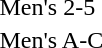<table>
<tr>
<td>Men's 2-5</td>
<td></td>
<td></td>
<td></td>
</tr>
<tr>
<td>Men's A-C</td>
<td></td>
<td></td>
<td></td>
</tr>
</table>
